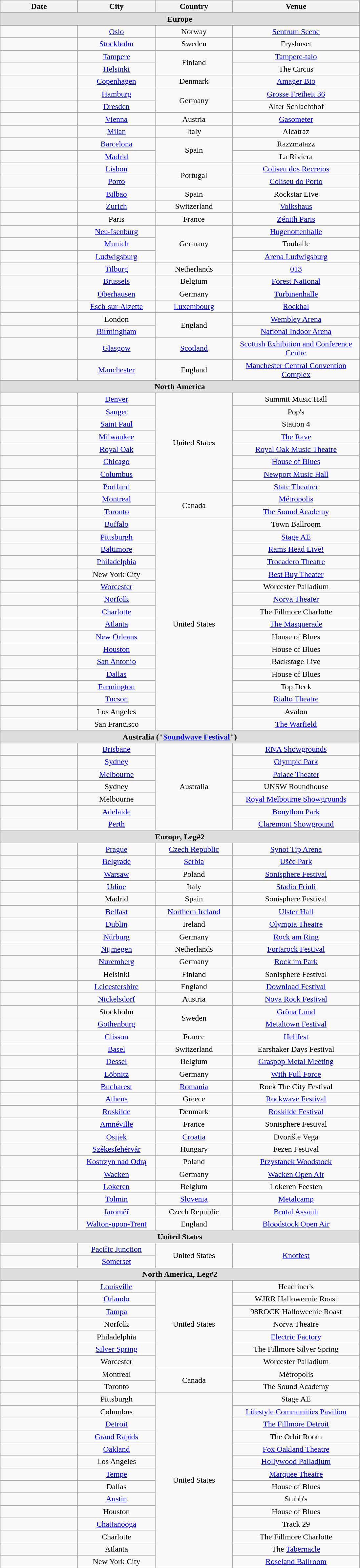<table class="wikitable" style="text-align:center;">
<tr>
<th style="width:150px;">Date</th>
<th style="width:150px;">City</th>
<th style="width:150px;">Country</th>
<th style="width:250px;">Venue</th>
</tr>
<tr bgcolor="#DDDDDD">
<td colspan=4><strong>Europe</strong></td>
</tr>
<tr>
<td></td>
<td><a href='#'>Oslo</a></td>
<td>Norway</td>
<td><a href='#'>Sentrum Scene</a></td>
</tr>
<tr>
<td></td>
<td><a href='#'>Stockholm</a></td>
<td>Sweden</td>
<td>Fryshuset</td>
</tr>
<tr>
<td></td>
<td><a href='#'>Tampere</a></td>
<td rowspan="2">Finland</td>
<td><a href='#'>Tampere-talo</a></td>
</tr>
<tr>
<td></td>
<td><a href='#'>Helsinki</a></td>
<td>The Circus</td>
</tr>
<tr>
<td></td>
<td><a href='#'>Copenhagen</a></td>
<td>Denmark</td>
<td><a href='#'>Amager Bio</a></td>
</tr>
<tr>
<td></td>
<td><a href='#'>Hamburg</a></td>
<td rowspan="2">Germany</td>
<td><a href='#'>Grosse Freiheit 36</a></td>
</tr>
<tr>
<td></td>
<td><a href='#'>Dresden</a></td>
<td>Alter Schlachthof</td>
</tr>
<tr>
<td></td>
<td><a href='#'>Vienna</a></td>
<td>Austria</td>
<td><a href='#'>Gasometer</a></td>
</tr>
<tr>
<td></td>
<td><a href='#'>Milan</a></td>
<td>Italy</td>
<td>Alcatraz</td>
</tr>
<tr>
<td></td>
<td><a href='#'>Barcelona</a></td>
<td rowspan="2">Spain</td>
<td>Razzmatazz</td>
</tr>
<tr>
<td></td>
<td><a href='#'>Madrid</a></td>
<td>La Riviera</td>
</tr>
<tr>
<td></td>
<td><a href='#'>Lisbon</a></td>
<td rowspan="2">Portugal</td>
<td><a href='#'>Coliseu dos Recreios</a></td>
</tr>
<tr>
<td></td>
<td><a href='#'>Porto</a></td>
<td><a href='#'>Coliseu do Porto</a></td>
</tr>
<tr>
<td></td>
<td><a href='#'>Bilbao</a></td>
<td>Spain</td>
<td>Rockstar Live</td>
</tr>
<tr>
<td></td>
<td><a href='#'>Zurich</a></td>
<td>Switzerland</td>
<td><a href='#'>Volkshaus</a></td>
</tr>
<tr>
<td></td>
<td>Paris</td>
<td>France</td>
<td><a href='#'>Zénith Paris</a></td>
</tr>
<tr>
<td></td>
<td><a href='#'>Neu-Isenburg</a></td>
<td rowspan="3">Germany</td>
<td><a href='#'>Hugenottenhalle</a></td>
</tr>
<tr>
<td></td>
<td><a href='#'>Munich</a></td>
<td>Tonhalle</td>
</tr>
<tr>
<td></td>
<td><a href='#'>Ludwigsburg</a></td>
<td><a href='#'>Arena Ludwigsburg</a></td>
</tr>
<tr>
<td></td>
<td><a href='#'>Tilburg</a></td>
<td>Netherlands</td>
<td><a href='#'>013</a></td>
</tr>
<tr>
<td></td>
<td><a href='#'>Brussels</a></td>
<td>Belgium</td>
<td><a href='#'>Forest National</a></td>
</tr>
<tr>
<td></td>
<td><a href='#'>Oberhausen</a></td>
<td>Germany</td>
<td><a href='#'>Turbinenhalle</a></td>
</tr>
<tr>
<td></td>
<td><a href='#'>Esch-sur-Alzette</a></td>
<td><a href='#'>Luxembourg</a></td>
<td><a href='#'>Rockhal</a></td>
</tr>
<tr>
<td></td>
<td>London</td>
<td rowspan="2">England</td>
<td><a href='#'>Wembley Arena</a></td>
</tr>
<tr>
<td></td>
<td><a href='#'>Birmingham</a></td>
<td><a href='#'>National Indoor Arena</a></td>
</tr>
<tr>
<td></td>
<td><a href='#'>Glasgow</a></td>
<td><a href='#'>Scotland</a></td>
<td><a href='#'>Scottish Exhibition and Conference Centre</a></td>
</tr>
<tr>
<td></td>
<td><a href='#'>Manchester</a></td>
<td>England</td>
<td><a href='#'>Manchester Central Convention Complex</a></td>
</tr>
<tr bgcolor="#DDDDDD">
<td colspan=4><strong>North America</strong></td>
</tr>
<tr>
<td></td>
<td><a href='#'>Denver</a></td>
<td rowspan="8">United States</td>
<td>Summit Music Hall</td>
</tr>
<tr>
<td></td>
<td><a href='#'>Sauget</a></td>
<td>Pop's</td>
</tr>
<tr>
<td></td>
<td><a href='#'>Saint Paul</a></td>
<td>Station 4</td>
</tr>
<tr>
<td></td>
<td><a href='#'>Milwaukee</a></td>
<td><a href='#'>The Rave</a></td>
</tr>
<tr>
<td></td>
<td><a href='#'>Royal Oak</a></td>
<td><a href='#'>Royal Oak Music Theatre</a></td>
</tr>
<tr>
<td></td>
<td><a href='#'>Chicago</a></td>
<td><a href='#'>House of Blues</a></td>
</tr>
<tr>
<td></td>
<td><a href='#'>Columbus</a></td>
<td><a href='#'>Newport Music Hall</a></td>
</tr>
<tr>
<td></td>
<td><a href='#'>Portland</a></td>
<td><a href='#'>State Theatrer</a></td>
</tr>
<tr>
<td></td>
<td><a href='#'>Montreal</a></td>
<td rowspan="2">Canada</td>
<td><a href='#'>Métropolis</a></td>
</tr>
<tr>
<td></td>
<td><a href='#'>Toronto</a></td>
<td><a href='#'>The Sound Academy</a></td>
</tr>
<tr>
<td></td>
<td><a href='#'>Buffalo</a></td>
<td rowspan="17">United States</td>
<td>Town Ballroom</td>
</tr>
<tr>
<td></td>
<td><a href='#'>Pittsburgh</a></td>
<td><a href='#'>Stage AE</a></td>
</tr>
<tr>
<td></td>
<td><a href='#'>Baltimore</a></td>
<td><a href='#'>Rams Head Live!</a></td>
</tr>
<tr>
<td></td>
<td><a href='#'>Philadelphia</a></td>
<td><a href='#'>Trocadero Theatre</a></td>
</tr>
<tr>
<td></td>
<td>New York City</td>
<td><a href='#'>Best Buy Theater</a></td>
</tr>
<tr>
<td></td>
<td><a href='#'>Worcester</a></td>
<td>Worcester Palladium</td>
</tr>
<tr>
<td></td>
<td><a href='#'>Norfolk</a></td>
<td><a href='#'>Norva Theater</a></td>
</tr>
<tr>
<td></td>
<td><a href='#'>Charlotte</a></td>
<td>The Fillmore Charlotte</td>
</tr>
<tr>
<td></td>
<td><a href='#'>Atlanta</a></td>
<td><a href='#'>The Masquerade</a></td>
</tr>
<tr>
<td></td>
<td><a href='#'>New Orleans</a></td>
<td>House of Blues</td>
</tr>
<tr>
<td></td>
<td><a href='#'>Houston</a></td>
<td>House of Blues</td>
</tr>
<tr>
<td></td>
<td><a href='#'>San Antonio</a></td>
<td>Backstage Live</td>
</tr>
<tr>
<td></td>
<td><a href='#'>Dallas</a></td>
<td>House of Blues</td>
</tr>
<tr>
<td></td>
<td><a href='#'>Farmington</a></td>
<td>Top Deck</td>
</tr>
<tr>
<td></td>
<td><a href='#'>Tucson</a></td>
<td><a href='#'>Rialto Theatre</a></td>
</tr>
<tr>
<td></td>
<td>Los Angeles</td>
<td>Avalon</td>
</tr>
<tr>
<td></td>
<td>San Francisco</td>
<td><a href='#'>The Warfield</a></td>
</tr>
<tr bgcolor="#DDDDDD">
<td colspan=4><strong>Australia ("<a href='#'>Soundwave Festival</a>")</strong></td>
</tr>
<tr>
<td></td>
<td><a href='#'>Brisbane</a></td>
<td rowspan="7">Australia</td>
<td><a href='#'>RNA Showgrounds</a></td>
</tr>
<tr>
<td></td>
<td><a href='#'>Sydney</a></td>
<td><a href='#'>Olympic Park</a></td>
</tr>
<tr>
<td></td>
<td><a href='#'>Melbourne</a></td>
<td><a href='#'>Palace Theater</a></td>
</tr>
<tr>
<td></td>
<td>Sydney</td>
<td>UNSW Roundhouse</td>
</tr>
<tr>
<td></td>
<td>Melbourne</td>
<td><a href='#'>Royal Melbourne Showgrounds</a></td>
</tr>
<tr>
<td></td>
<td><a href='#'>Adelaide</a></td>
<td><a href='#'>Bonython Park</a></td>
</tr>
<tr>
<td></td>
<td><a href='#'>Perth</a></td>
<td><a href='#'>Claremont Showground</a></td>
</tr>
<tr bgcolor="#DDDDDD">
<td colspan=4><strong>Europe, Leg#2</strong></td>
</tr>
<tr>
<td></td>
<td><a href='#'>Prague</a></td>
<td><a href='#'>Czech Republic</a></td>
<td><a href='#'>Synot Tip Arena</a></td>
</tr>
<tr>
<td></td>
<td><a href='#'>Belgrade</a></td>
<td><a href='#'>Serbia</a></td>
<td><a href='#'>Ušće Park</a></td>
</tr>
<tr>
<td></td>
<td><a href='#'>Warsaw</a></td>
<td>Poland</td>
<td><a href='#'>Sonisphere Festival</a></td>
</tr>
<tr>
<td></td>
<td><a href='#'>Udine</a></td>
<td>Italy</td>
<td><a href='#'>Stadio Friuli</a></td>
</tr>
<tr>
<td></td>
<td>Madrid</td>
<td>Spain</td>
<td>Sonisphere Festival</td>
</tr>
<tr>
<td></td>
<td><a href='#'>Belfast</a></td>
<td><a href='#'>Northern Ireland</a></td>
<td><a href='#'>Ulster Hall</a></td>
</tr>
<tr>
<td></td>
<td><a href='#'>Dublin</a></td>
<td>Ireland</td>
<td><a href='#'>Olympia Theatre</a></td>
</tr>
<tr>
<td></td>
<td><a href='#'>Nürburg</a></td>
<td>Germany</td>
<td><a href='#'>Rock am Ring</a></td>
</tr>
<tr>
<td></td>
<td><a href='#'>Nijmegen</a></td>
<td>Netherlands</td>
<td><a href='#'>Fortarock Festival</a></td>
</tr>
<tr>
<td></td>
<td><a href='#'>Nuremberg</a></td>
<td>Germany</td>
<td><a href='#'>Rock im Park</a></td>
</tr>
<tr>
<td></td>
<td>Helsinki</td>
<td>Finland</td>
<td>Sonisphere Festival</td>
</tr>
<tr>
<td></td>
<td><a href='#'>Leicestershire</a></td>
<td>England</td>
<td><a href='#'>Download Festival</a></td>
</tr>
<tr>
<td></td>
<td><a href='#'>Nickelsdorf</a></td>
<td>Austria</td>
<td><a href='#'>Nova Rock Festival</a></td>
</tr>
<tr>
<td></td>
<td>Stockholm</td>
<td rowspan="2">Sweden</td>
<td><a href='#'>Gröna Lund</a></td>
</tr>
<tr>
<td></td>
<td><a href='#'>Gothenburg</a></td>
<td><a href='#'>Metaltown Festival</a></td>
</tr>
<tr>
<td></td>
<td><a href='#'>Clisson</a></td>
<td>France</td>
<td><a href='#'>Hellfest</a></td>
</tr>
<tr>
<td></td>
<td><a href='#'>Basel</a></td>
<td>Switzerland</td>
<td>Earshaker Days Festival</td>
</tr>
<tr>
<td></td>
<td><a href='#'>Dessel</a></td>
<td>Belgium</td>
<td><a href='#'>Graspop Metal Meeting</a></td>
</tr>
<tr>
<td></td>
<td><a href='#'>Löbnitz</a></td>
<td>Germany</td>
<td><a href='#'>With Full Force</a></td>
</tr>
<tr>
<td></td>
<td><a href='#'>Bucharest</a></td>
<td><a href='#'>Romania</a></td>
<td>Rock The City Festival</td>
</tr>
<tr>
<td></td>
<td><a href='#'>Athens</a></td>
<td>Greece</td>
<td><a href='#'>Rockwave Festival</a></td>
</tr>
<tr>
<td></td>
<td><a href='#'>Roskilde</a></td>
<td>Denmark</td>
<td><a href='#'>Roskilde Festival</a></td>
</tr>
<tr>
<td></td>
<td><a href='#'>Amnéville</a></td>
<td>France</td>
<td>Sonisphere Festival</td>
</tr>
<tr>
<td></td>
<td><a href='#'>Osijek</a></td>
<td><a href='#'>Croatia</a></td>
<td>Dvorište Vega</td>
</tr>
<tr>
<td></td>
<td><a href='#'>Székesfehérvár</a></td>
<td>Hungary</td>
<td>Fezen Festival</td>
</tr>
<tr>
<td></td>
<td><a href='#'>Kostrzyn nad Odrą</a></td>
<td>Poland</td>
<td><a href='#'>Przystanek Woodstock</a></td>
</tr>
<tr>
<td></td>
<td><a href='#'>Wacken</a></td>
<td>Germany</td>
<td><a href='#'>Wacken Open Air</a></td>
</tr>
<tr>
<td></td>
<td><a href='#'>Lokeren</a></td>
<td>Belgium</td>
<td>Lokeren Feesten</td>
</tr>
<tr>
<td></td>
<td><a href='#'>Tolmin</a></td>
<td><a href='#'>Slovenia</a></td>
<td><a href='#'>Metalcamp</a></td>
</tr>
<tr>
<td></td>
<td><a href='#'>Jaroměř</a></td>
<td>Czech Republic</td>
<td><a href='#'>Brutal Assault</a></td>
</tr>
<tr>
<td></td>
<td><a href='#'>Walton-upon-Trent</a></td>
<td>England</td>
<td><a href='#'>Bloodstock Open Air</a></td>
</tr>
<tr bgcolor="#DDDDDD">
<td colspan=4><strong>United States</strong></td>
</tr>
<tr>
<td></td>
<td><a href='#'>Pacific Junction</a></td>
<td rowspan="2">United States</td>
<td rowspan="2"><a href='#'>Knotfest</a></td>
</tr>
<tr>
<td></td>
<td><a href='#'>Somerset</a></td>
</tr>
<tr bgcolor="#DDDDDD">
<td colspan=4><strong>North America, Leg#2</strong></td>
</tr>
<tr>
<td></td>
<td><a href='#'>Louisville</a></td>
<td rowspan="7">United States</td>
<td>Headliner's</td>
</tr>
<tr>
<td></td>
<td><a href='#'>Orlando</a></td>
<td>WJRR Halloweenie Roast</td>
</tr>
<tr>
<td></td>
<td><a href='#'>Tampa</a></td>
<td>98ROCK Halloweenie Roast</td>
</tr>
<tr>
<td></td>
<td>Norfolk</td>
<td>Norva Theatre</td>
</tr>
<tr>
<td></td>
<td>Philadelphia</td>
<td><a href='#'>Electric Factory</a></td>
</tr>
<tr>
<td></td>
<td><a href='#'>Silver Spring</a></td>
<td>The Fillmore Silver Spring</td>
</tr>
<tr>
<td></td>
<td>Worcester</td>
<td>Worcester Palladium</td>
</tr>
<tr>
<td></td>
<td>Montreal</td>
<td rowspan="2">Canada</td>
<td>Métropolis</td>
</tr>
<tr>
<td></td>
<td>Toronto</td>
<td>The Sound Academy</td>
</tr>
<tr>
<td></td>
<td>Pittsburgh</td>
<td rowspan="24">United States</td>
<td>Stage AE</td>
</tr>
<tr>
<td></td>
<td>Columbus</td>
<td><a href='#'>Lifestyle Communities Pavilion</a></td>
</tr>
<tr>
<td></td>
<td><a href='#'>Detroit</a></td>
<td><a href='#'>The Fillmore Detroit</a></td>
</tr>
<tr>
<td></td>
<td><a href='#'>Grand Rapids</a></td>
<td>The Orbit Room</td>
</tr>
<tr>
<td></td>
<td><a href='#'>Oakland</a></td>
<td><a href='#'>Fox Oakland Theatre</a></td>
</tr>
<tr>
<td></td>
<td>Los Angeles</td>
<td><a href='#'>Hollywood Palladium</a></td>
</tr>
<tr>
<td></td>
<td><a href='#'>Tempe</a></td>
<td><a href='#'>Marquee Theatre</a></td>
</tr>
<tr>
<td></td>
<td>Dallas</td>
<td>House of Blues</td>
</tr>
<tr>
<td></td>
<td><a href='#'>Austin</a></td>
<td>Stubb's</td>
</tr>
<tr>
<td></td>
<td>Houston</td>
<td>House of Blues</td>
</tr>
<tr>
<td></td>
<td><a href='#'>Chattanooga</a></td>
<td>Track 29</td>
</tr>
<tr>
<td></td>
<td>Charlotte</td>
<td>The Fillmore Charlotte</td>
</tr>
<tr>
<td></td>
<td>Atlanta</td>
<td>The <a href='#'>Tabernacle</a></td>
</tr>
<tr>
<td></td>
<td>New York City</td>
<td><a href='#'>Roseland Ballroom</a></td>
</tr>
</table>
